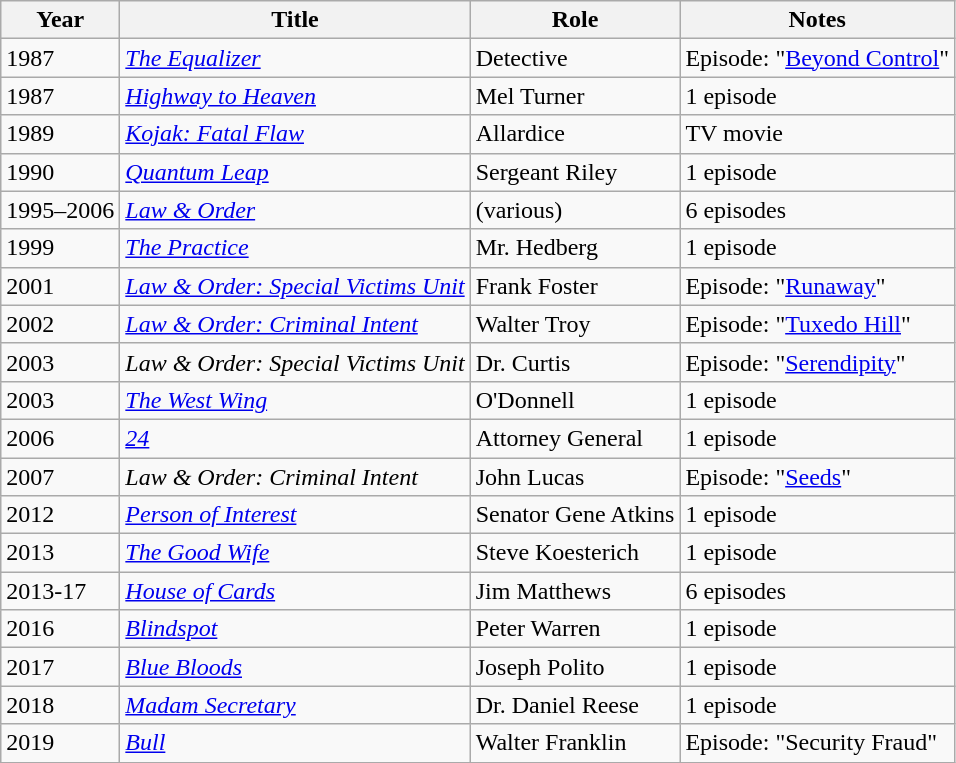<table class="wikitable sortable">
<tr>
<th>Year</th>
<th>Title</th>
<th>Role</th>
<th>Notes</th>
</tr>
<tr>
<td>1987</td>
<td><em><a href='#'>The Equalizer</a></em></td>
<td>Detective </td>
<td>Episode: "<a href='#'>Beyond Control</a>"</td>
</tr>
<tr>
<td>1987</td>
<td><em><a href='#'>Highway to Heaven</a></em></td>
<td>Mel Turner</td>
<td>1 episode</td>
</tr>
<tr>
<td>1989</td>
<td><em><a href='#'>Kojak: Fatal Flaw</a></em></td>
<td>Allardice</td>
<td>TV movie</td>
</tr>
<tr>
<td>1990</td>
<td><em><a href='#'>Quantum Leap</a></em></td>
<td>Sergeant Riley</td>
<td>1 episode</td>
</tr>
<tr>
<td>1995–2006</td>
<td><em><a href='#'>Law & Order</a></em></td>
<td>(various)</td>
<td>6 episodes</td>
</tr>
<tr>
<td>1999</td>
<td><em><a href='#'>The Practice</a></em></td>
<td>Mr. Hedberg</td>
<td>1 episode</td>
</tr>
<tr>
<td>2001</td>
<td><em><a href='#'>Law & Order: Special Victims Unit</a></em></td>
<td>Frank Foster</td>
<td>Episode: "<a href='#'>Runaway</a>"</td>
</tr>
<tr>
<td>2002</td>
<td><em><a href='#'>Law & Order: Criminal Intent</a></em></td>
<td>Walter Troy</td>
<td>Episode: "<a href='#'>Tuxedo Hill</a>"</td>
</tr>
<tr>
<td>2003</td>
<td><em>Law & Order: Special Victims Unit</em></td>
<td>Dr. Curtis</td>
<td>Episode: "<a href='#'>Serendipity</a>"</td>
</tr>
<tr>
<td>2003</td>
<td><em><a href='#'>The West Wing</a></em></td>
<td>O'Donnell</td>
<td>1 episode</td>
</tr>
<tr>
<td>2006</td>
<td><em><a href='#'>24</a></em></td>
<td>Attorney General</td>
<td>1 episode</td>
</tr>
<tr>
<td>2007</td>
<td><em>Law & Order: Criminal Intent</em></td>
<td>John Lucas</td>
<td>Episode: "<a href='#'>Seeds</a>"</td>
</tr>
<tr>
<td>2012</td>
<td><em><a href='#'>Person of Interest</a></em></td>
<td>Senator Gene Atkins</td>
<td>1 episode</td>
</tr>
<tr>
<td>2013</td>
<td><em><a href='#'>The Good Wife</a></em></td>
<td>Steve Koesterich</td>
<td>1 episode</td>
</tr>
<tr>
<td>2013-17</td>
<td><em><a href='#'>House of Cards</a></em></td>
<td>Jim Matthews</td>
<td>6 episodes</td>
</tr>
<tr>
<td>2016</td>
<td><em><a href='#'>Blindspot</a></em></td>
<td>Peter Warren</td>
<td>1 episode</td>
</tr>
<tr>
<td>2017</td>
<td><em><a href='#'>Blue Bloods</a></em></td>
<td>Joseph Polito</td>
<td>1 episode</td>
</tr>
<tr>
<td>2018</td>
<td><em><a href='#'>Madam Secretary</a></em></td>
<td>Dr. Daniel Reese</td>
<td>1 episode</td>
</tr>
<tr>
<td>2019</td>
<td><em><a href='#'>Bull</a></em></td>
<td>Walter Franklin</td>
<td>Episode: "Security Fraud"</td>
</tr>
</table>
